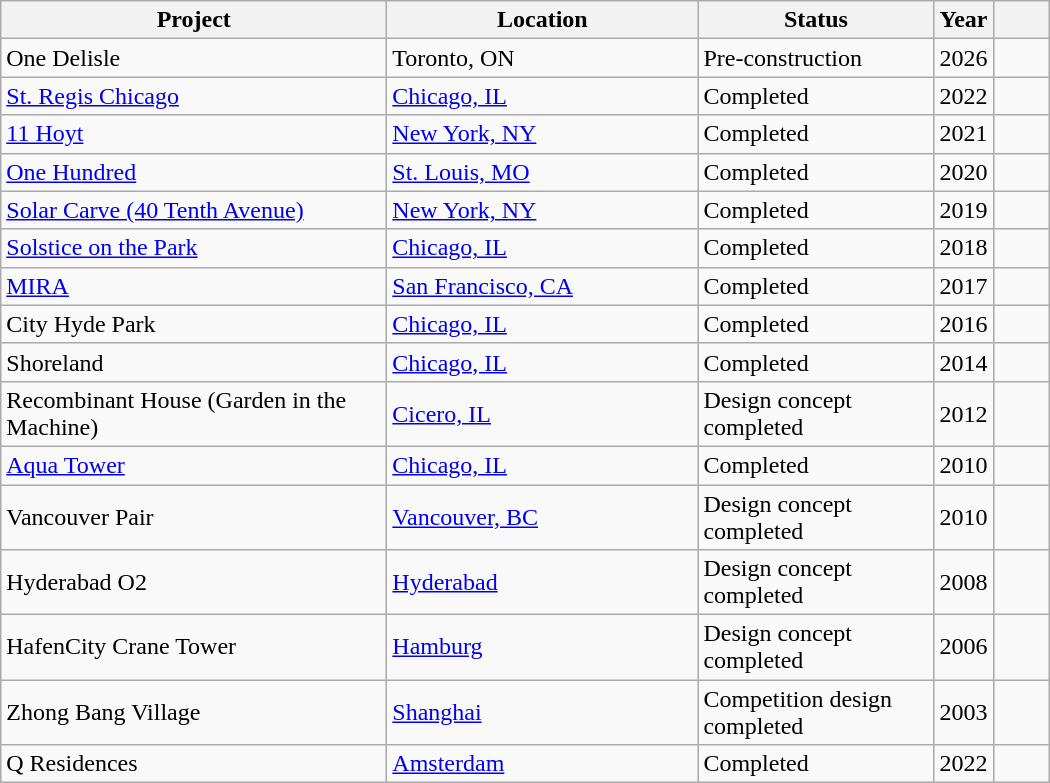<table class="wikitable sortable">
<tr>
<th width="250">Project</th>
<th width="200">Location</th>
<th width="150">Status</th>
<th align="center" width="30">Year</th>
<th width="30"></th>
</tr>
<tr>
<td>One Delisle</td>
<td> Toronto, ON</td>
<td>Pre-construction</td>
<td>2026</td>
<td></td>
</tr>
<tr>
<td><a href='#'>St. Regis Chicago</a></td>
<td align="left"> <a href='#'>Chicago, IL</a></td>
<td>Completed</td>
<td>2022</td>
<td></td>
</tr>
<tr>
<td><a href='#'>11 Hoyt</a></td>
<td align="left"> <a href='#'>New York, NY</a></td>
<td>Completed</td>
<td>2021</td>
<td></td>
</tr>
<tr>
<td><a href='#'>One Hundred</a></td>
<td> <a href='#'>St. Louis, MO</a></td>
<td>Completed</td>
<td>2020</td>
<td></td>
</tr>
<tr>
<td><a href='#'>Solar Carve (40 Tenth Avenue)</a></td>
<td align="left"> <a href='#'>New York, NY</a></td>
<td>Completed</td>
<td>2019</td>
<td></td>
</tr>
<tr>
<td><a href='#'>Solstice on the Park</a></td>
<td align="left"> <a href='#'>Chicago, IL</a></td>
<td>Completed</td>
<td>2018</td>
<td></td>
</tr>
<tr>
<td><a href='#'>MIRA</a></td>
<td align="left"> <a href='#'>San Francisco, CA</a></td>
<td>Completed</td>
<td>2017</td>
<td></td>
</tr>
<tr>
<td>City Hyde Park</td>
<td align="left"> <a href='#'>Chicago, IL</a></td>
<td>Completed</td>
<td>2016</td>
<td></td>
</tr>
<tr>
<td>Shoreland</td>
<td align=left> <a href='#'>Chicago, IL</a></td>
<td>Completed</td>
<td>2014</td>
<td></td>
</tr>
<tr>
<td>Recombinant House (Garden in the Machine)</td>
<td align="left"> <a href='#'>Cicero, IL</a></td>
<td>Design concept completed</td>
<td>2012</td>
<td></td>
</tr>
<tr>
<td><a href='#'>Aqua Tower</a></td>
<td align="left"> <a href='#'>Chicago, IL</a></td>
<td>Completed</td>
<td>2010</td>
<td></td>
</tr>
<tr>
<td>Vancouver Pair</td>
<td align=left> <a href='#'>Vancouver, BC</a></td>
<td>Design concept completed</td>
<td>2010</td>
<td></td>
</tr>
<tr>
<td>Hyderabad O2</td>
<td align="left"> <a href='#'>Hyderabad</a></td>
<td>Design concept completed</td>
<td>2008</td>
<td></td>
</tr>
<tr>
<td>HafenCity Crane Tower</td>
<td align="left"> <a href='#'>Hamburg</a></td>
<td>Design concept completed</td>
<td>2006</td>
<td></td>
</tr>
<tr>
<td>Zhong Bang Village</td>
<td align="left"> <a href='#'>Shanghai</a></td>
<td>Competition design completed</td>
<td>2003</td>
<td></td>
</tr>
<tr>
<td>Q Residences</td>
<td> <a href='#'>Amsterdam</a></td>
<td>Completed</td>
<td>2022</td>
<td></td>
</tr>
</table>
